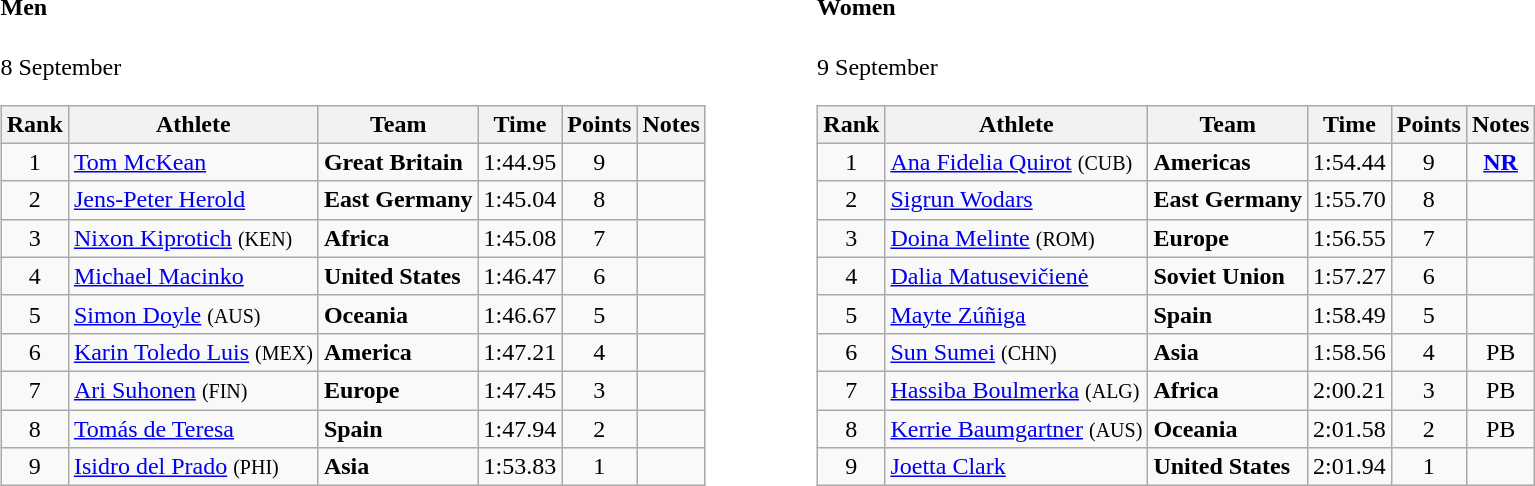<table>
<tr>
<td valign="top"><br><h4>Men</h4>8 September<table class="wikitable" style="text-align:center">
<tr>
<th>Rank</th>
<th>Athlete</th>
<th>Team</th>
<th>Time</th>
<th>Points</th>
<th>Notes</th>
</tr>
<tr>
<td>1</td>
<td align="left"><a href='#'>Tom McKean</a></td>
<td align=left><strong>Great Britain</strong></td>
<td>1:44.95</td>
<td>9</td>
<td></td>
</tr>
<tr>
<td>2</td>
<td align="left"><a href='#'>Jens-Peter Herold</a></td>
<td align=left><strong>East Germany</strong></td>
<td>1:45.04</td>
<td>8</td>
<td></td>
</tr>
<tr>
<td>3</td>
<td align="left"><a href='#'>Nixon Kiprotich</a> <small>(KEN)</small></td>
<td align=left><strong>Africa</strong></td>
<td>1:45.08</td>
<td>7</td>
<td></td>
</tr>
<tr>
<td>4</td>
<td align="left"><a href='#'>Michael Macinko</a></td>
<td align=left><strong>United States</strong></td>
<td>1:46.47</td>
<td>6</td>
<td></td>
</tr>
<tr>
<td>5</td>
<td align="left"><a href='#'>Simon Doyle</a> <small>(AUS)</small></td>
<td align=left><strong>Oceania</strong></td>
<td>1:46.67</td>
<td>5</td>
<td></td>
</tr>
<tr>
<td>6</td>
<td align="left"><a href='#'>Karin Toledo Luis</a> <small>(MEX)</small></td>
<td align=left><strong>America</strong></td>
<td>1:47.21</td>
<td>4</td>
<td></td>
</tr>
<tr>
<td>7</td>
<td align="left"><a href='#'>Ari Suhonen</a> <small>(FIN)</small></td>
<td align=left><strong>Europe</strong></td>
<td>1:47.45</td>
<td>3</td>
<td></td>
</tr>
<tr>
<td>8</td>
<td align="left"><a href='#'>Tomás de Teresa</a></td>
<td align=left><strong>Spain</strong></td>
<td>1:47.94</td>
<td>2</td>
<td></td>
</tr>
<tr>
<td>9</td>
<td align="left"><a href='#'>Isidro del Prado</a> <small>(PHI)</small></td>
<td align=left><strong>Asia</strong></td>
<td>1:53.83</td>
<td>1</td>
<td></td>
</tr>
</table>
</td>
<td width="50"> </td>
<td valign="top"><br><h4>Women</h4>9 September<table class="wikitable" style="text-align:center">
<tr>
<th>Rank</th>
<th>Athlete</th>
<th>Team</th>
<th>Time</th>
<th>Points</th>
<th>Notes</th>
</tr>
<tr>
<td>1</td>
<td align="left"><a href='#'>Ana Fidelia Quirot</a> <small>(CUB)</small></td>
<td align=left><strong>Americas</strong></td>
<td>1:54.44</td>
<td>9</td>
<td><strong><a href='#'>NR</a></strong></td>
</tr>
<tr>
<td>2</td>
<td align="left"><a href='#'>Sigrun Wodars</a></td>
<td align=left><strong>East Germany</strong></td>
<td>1:55.70</td>
<td>8</td>
<td></td>
</tr>
<tr>
<td>3</td>
<td align="left"><a href='#'>Doina Melinte</a> <small>(ROM)</small></td>
<td align=left><strong>Europe</strong></td>
<td>1:56.55</td>
<td>7</td>
<td></td>
</tr>
<tr>
<td>4</td>
<td align="left"><a href='#'>Dalia Matusevičienė</a></td>
<td align=left><strong>Soviet Union</strong></td>
<td>1:57.27</td>
<td>6</td>
<td></td>
</tr>
<tr>
<td>5</td>
<td align="left"><a href='#'>Mayte Zúñiga</a></td>
<td align=left><strong>Spain</strong></td>
<td>1:58.49</td>
<td>5</td>
<td></td>
</tr>
<tr>
<td>6</td>
<td align="left"><a href='#'>Sun Sumei</a> <small>(CHN)</small></td>
<td align=left><strong>Asia</strong></td>
<td>1:58.56</td>
<td>4</td>
<td>PB</td>
</tr>
<tr>
<td>7</td>
<td align="left"><a href='#'>Hassiba Boulmerka</a> <small>(ALG)</small></td>
<td align=left><strong>Africa</strong></td>
<td>2:00.21</td>
<td>3</td>
<td>PB</td>
</tr>
<tr>
<td>8</td>
<td align="left"><a href='#'>Kerrie Baumgartner</a> <small>(AUS)</small></td>
<td align=left><strong>Oceania</strong></td>
<td>2:01.58</td>
<td>2</td>
<td>PB</td>
</tr>
<tr>
<td>9</td>
<td align="left"><a href='#'>Joetta Clark</a></td>
<td align=left><strong>United States</strong></td>
<td>2:01.94</td>
<td>1</td>
<td></td>
</tr>
</table>
</td>
</tr>
</table>
